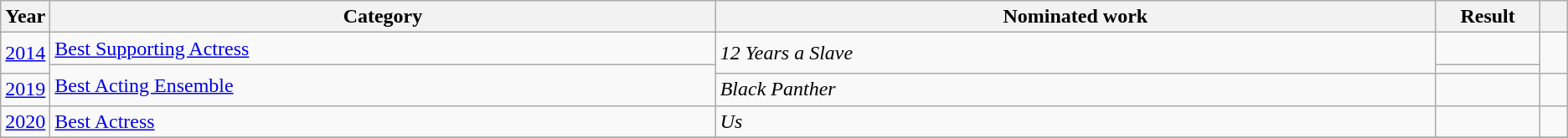<table class=wikitable>
<tr>
<th scope="col" style="width:1em;">Year</th>
<th scope="col" style="width:36em;">Category</th>
<th scope="col" style="width:39em;">Nominated work</th>
<th scope="col" style="width:5em;">Result</th>
<th scope="col" style="width:1em;"></th>
</tr>
<tr>
<td rowspan="2"><a href='#'>2014</a></td>
<td><a href='#'>Best Supporting Actress</a></td>
<td rowspan="2"><em>12 Years a Slave</em></td>
<td></td>
<td rowspan="2"></td>
</tr>
<tr>
<td scope="row" rowspan="2"><a href='#'>Best Acting Ensemble</a></td>
<td></td>
</tr>
<tr>
<td><a href='#'>2019</a></td>
<td><em>Black Panther</em></td>
<td></td>
<td></td>
</tr>
<tr>
<td><a href='#'>2020</a></td>
<td><a href='#'>Best Actress</a></td>
<td><em>Us</em></td>
<td></td>
<td></td>
</tr>
<tr>
</tr>
</table>
